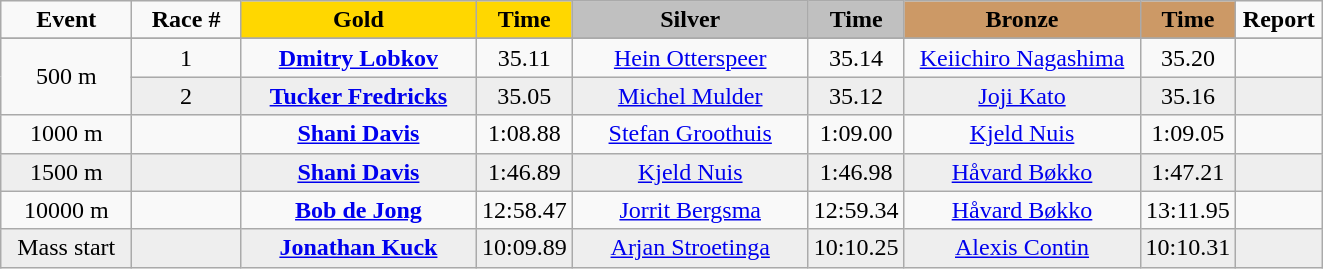<table class="wikitable">
<tr>
<td width="80" align="center"><strong>Event</strong></td>
<td width="65" align="center"><strong>Race #</strong></td>
<td width="150" bgcolor="gold" align="center"><strong>Gold</strong></td>
<td width="50" bgcolor="gold" align="center"><strong>Time</strong></td>
<td width="150" bgcolor="silver" align="center"><strong>Silver</strong></td>
<td width="50" bgcolor="silver" align="center"><strong>Time</strong></td>
<td width="150" bgcolor="#CC9966" align="center"><strong>Bronze</strong></td>
<td width="50" bgcolor="#CC9966" align="center"><strong>Time</strong></td>
<td width="50" align="center"><strong>Report</strong></td>
</tr>
<tr bgcolor="#cccccc">
</tr>
<tr>
<td rowspan=2 align="center">500 m</td>
<td align="center">1</td>
<td align="center"><strong><a href='#'>Dmitry Lobkov</a></strong><br><small></small></td>
<td align="center">35.11</td>
<td align="center"><a href='#'>Hein Otterspeer</a><br><small></small></td>
<td align="center">35.14</td>
<td align="center"><a href='#'>Keiichiro Nagashima</a><br><small></small></td>
<td align="center">35.20</td>
<td align="center"></td>
</tr>
<tr bgcolor="#eeeeee">
<td align="center">2</td>
<td align="center"><strong><a href='#'>Tucker Fredricks</a></strong><br><small></small></td>
<td align="center">35.05</td>
<td align="center"><a href='#'>Michel Mulder</a><br><small></small></td>
<td align="center">35.12</td>
<td align="center"><a href='#'>Joji Kato</a><br><small></small></td>
<td align="center">35.16</td>
<td align="center"></td>
</tr>
<tr>
<td align="center">1000 m</td>
<td align="center"></td>
<td align="center"><strong><a href='#'>Shani Davis</a></strong><br><small></small></td>
<td align="center">1:08.88</td>
<td align="center"><a href='#'>Stefan Groothuis</a><br><small></small></td>
<td align="center">1:09.00</td>
<td align="center"><a href='#'>Kjeld Nuis</a><br><small></small></td>
<td align="center">1:09.05</td>
<td align="center"></td>
</tr>
<tr bgcolor="#eeeeee">
<td align="center">1500 m</td>
<td align="center"></td>
<td align="center"><strong><a href='#'>Shani Davis</a></strong><br><small></small></td>
<td align="center">1:46.89</td>
<td align="center"><a href='#'>Kjeld Nuis</a><br><small></small></td>
<td align="center">1:46.98</td>
<td align="center"><a href='#'>Håvard Bøkko</a><br><small></small></td>
<td align="center">1:47.21</td>
<td align="center"></td>
</tr>
<tr>
<td align="center">10000 m</td>
<td align="center"></td>
<td align="center"><strong><a href='#'>Bob de Jong</a></strong><br><small></small></td>
<td align="center">12:58.47</td>
<td align="center"><a href='#'>Jorrit Bergsma</a><br><small></small></td>
<td align="center">12:59.34</td>
<td align="center"><a href='#'>Håvard Bøkko</a><br><small></small></td>
<td align="center">13:11.95</td>
<td align="center"></td>
</tr>
<tr bgcolor="#eeeeee">
<td align="center">Mass start</td>
<td align="center"></td>
<td align="center"><strong><a href='#'>Jonathan Kuck</a></strong><br><small></small></td>
<td align="center">10:09.89</td>
<td align="center"><a href='#'>Arjan Stroetinga</a><br><small></small></td>
<td align="center">10:10.25</td>
<td align="center"><a href='#'>Alexis Contin</a><br><small></small></td>
<td align="center">10:10.31</td>
<td align="center"></td>
</tr>
</table>
